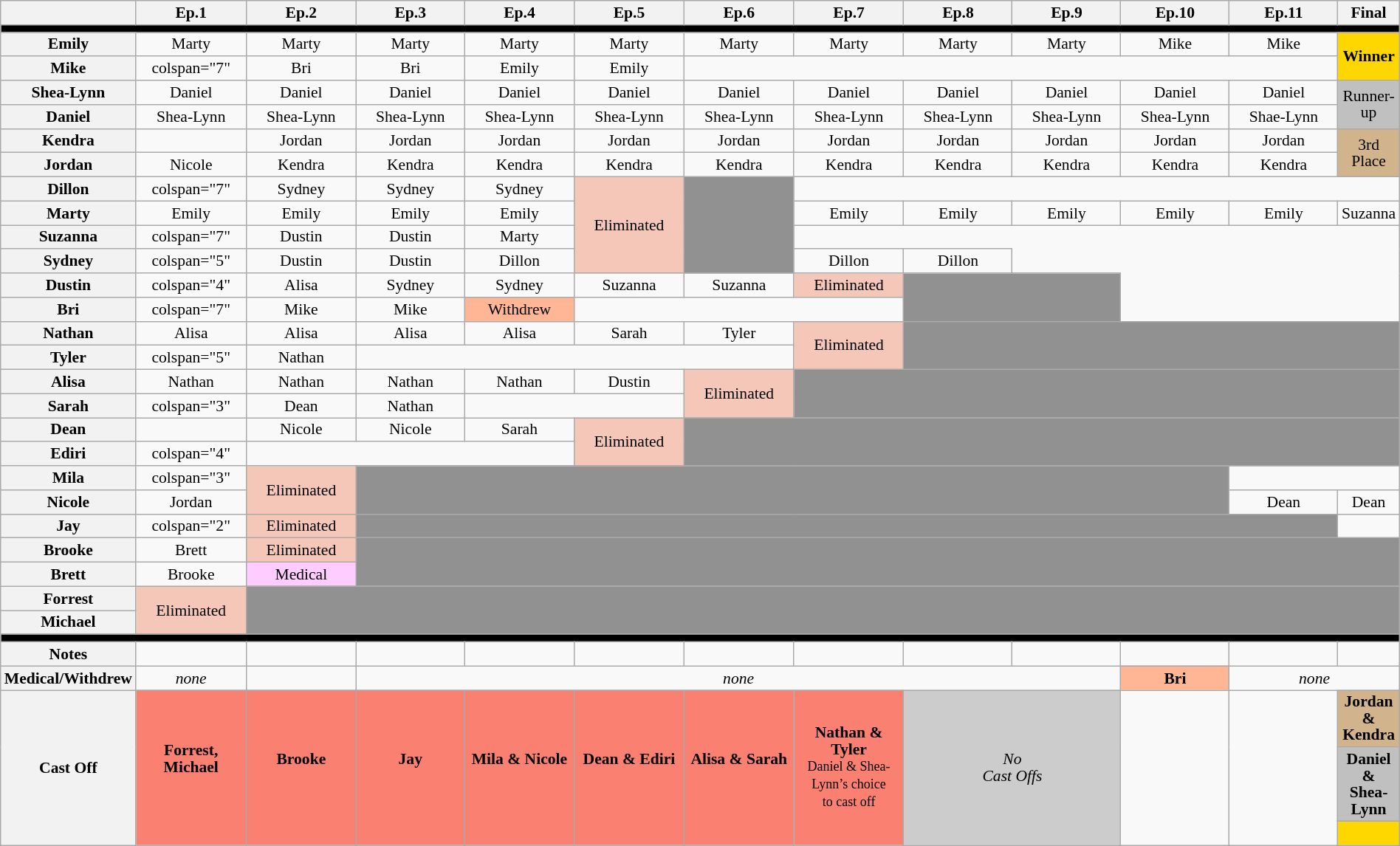<table class="wikitable" style="text-align:center; font-size:90%; line-height:15px; width:100%">
<tr>
<th style="width:8%"></th>
<th style="width:8%">Ep.1</th>
<th style="width:8%">Ep.2</th>
<th style="width:8%">Ep.3</th>
<th style="width:8%">Ep.4</th>
<th style="width:8%">Ep.5</th>
<th style="width:8%">Ep.6</th>
<th style="width:8%">Ep.7</th>
<th style="width:8%">Ep.8</th>
<th style="width:8%">Ep.9</th>
<th style="width:8%">Ep.10</th>
<th style="width:8%">Ep.11</th>
<th style="width:4%">Final</th>
</tr>
<tr>
<th colspan="13" style="background:#000"></th>
</tr>
<tr>
<th>Emily</th>
<td>Marty</td>
<td>Marty</td>
<td>Marty</td>
<td>Marty</td>
<td>Marty</td>
<td>Marty</td>
<td>Marty</td>
<td>Marty</td>
<td>Marty</td>
<td>Mike</td>
<td>Mike</td>
<td style="background:gold;" rowspan="2"><strong>Winner</strong></td>
</tr>
<tr>
<th>Mike</th>
<td>colspan="7" </td>
<td>Bri</td>
<td>Bri</td>
<td>Emily</td>
<td>Emily</td>
</tr>
<tr>
<th>Shea-Lynn</th>
<td>Daniel</td>
<td>Daniel</td>
<td>Daniel</td>
<td>Daniel</td>
<td>Daniel</td>
<td>Daniel</td>
<td>Daniel</td>
<td>Daniel</td>
<td>Daniel</td>
<td>Daniel</td>
<td>Daniel</td>
<td style="background:silver;" rowspan="2">Runner-up</td>
</tr>
<tr>
<th>Daniel</th>
<td>Shea-Lynn</td>
<td>Shea-Lynn</td>
<td>Shea-Lynn</td>
<td>Shea-Lynn</td>
<td>Shea-Lynn</td>
<td>Shea-Lynn</td>
<td>Shea-Lynn</td>
<td>Shea-Lynn</td>
<td>Shea-Lynn</td>
<td>Shea-Lynn</td>
<td>Shae-Lynn</td>
</tr>
<tr>
<th>Kendra</th>
<td></td>
<td>Jordan</td>
<td>Jordan</td>
<td>Jordan</td>
<td>Jordan</td>
<td>Jordan</td>
<td>Jordan</td>
<td>Jordan</td>
<td>Jordan</td>
<td>Jordan</td>
<td>Jordan</td>
<td style="background:tan;" rowspan="2">3rd Place</td>
</tr>
<tr>
<th>Jordan</th>
<td>Nicole</td>
<td>Kendra</td>
<td>Kendra</td>
<td>Kendra</td>
<td>Kendra</td>
<td>Kendra</td>
<td>Kendra</td>
<td>Kendra</td>
<td>Kendra</td>
<td>Kendra</td>
<td>Kendra</td>
</tr>
<tr>
<th>Dillon</th>
<td>colspan="7" </td>
<td>Sydney</td>
<td>Sydney</td>
<td>Sydney</td>
<td style="background:#F4C7B8;" rowspan="4">Eliminated</td>
<td style="background:#919191;" rowspan="4"></td>
</tr>
<tr>
<th>Marty</th>
<td>Emily</td>
<td>Emily</td>
<td>Emily</td>
<td>Emily</td>
<td>Emily</td>
<td>Emily</td>
<td>Emily</td>
<td>Emily</td>
<td>Emily</td>
<td>Suzanna</td>
</tr>
<tr>
<th>Suzanna</th>
<td>colspan="7" </td>
<td>Dustin</td>
<td>Dustin</td>
<td>Marty</td>
</tr>
<tr>
<th>Sydney</th>
<td>colspan="5" </td>
<td>Dustin</td>
<td>Dustin</td>
<td>Dillon</td>
<td>Dillon</td>
<td>Dillon</td>
</tr>
<tr>
<th>Dustin</th>
<td>colspan="4" </td>
<td>Alisa</td>
<td>Sydney</td>
<td>Sydney</td>
<td>Suzanna</td>
<td>Suzanna</td>
<td style="background:#F4C7B8;">Eliminated</td>
<td style="background:#919191;" colspan="2" rowspan="2"></td>
</tr>
<tr>
<th>Bri</th>
<td>colspan="7" </td>
<td>Mike</td>
<td>Mike</td>
<td style="background:#FFB694;">Withdrew</td>
</tr>
<tr>
<th>Nathan</th>
<td>Alisa</td>
<td>Alisa</td>
<td>Alisa</td>
<td>Alisa</td>
<td>Sarah</td>
<td>Tyler</td>
<td style="background:#F4C7B8;" rowspan="2">Eliminated</td>
<td style="background:#919191;" colspan="5" rowspan="2"></td>
</tr>
<tr>
<th>Tyler</th>
<td>colspan="5" </td>
<td>Nathan</td>
</tr>
<tr>
<th>Alisa</th>
<td>Nathan</td>
<td>Nathan</td>
<td>Nathan</td>
<td>Nathan</td>
<td>Dustin</td>
<td style="background:#F4C7B8;" rowspan="2">Eliminated</td>
<td style="background:#919191;" colspan="6" rowspan="2"></td>
</tr>
<tr>
<th>Sarah</th>
<td>colspan="3" </td>
<td>Dean</td>
<td>Nathan</td>
</tr>
<tr>
<th>Dean</th>
<td></td>
<td>Nicole</td>
<td>Nicole</td>
<td>Sarah</td>
<td style="background:#F4C7B8;" rowspan="2">Eliminated</td>
<td style="background:#919191;" colspan="7" rowspan="2"></td>
</tr>
<tr>
<th>Ediri</th>
<td>colspan="4" </td>
</tr>
<tr>
<th>Mila</th>
<td>colspan="3" </td>
<td style="background:#F4C7B8;" rowspan="2">Eliminated</td>
<td style="background:#919191;" colspan="8" rowspan="2"></td>
</tr>
<tr>
<th>Nicole</th>
<td>Jordan</td>
<td>Dean</td>
<td>Dean</td>
</tr>
<tr>
<th>Jay</th>
<td>colspan="2" </td>
<td style="background:#F4C7B8;">Eliminated</td>
<td style="background:#919191;" colspan="9"></td>
</tr>
<tr>
<th>Brooke</th>
<td>Brett</td>
<td style="background:#F4C7B8;">Eliminated</td>
<td style="background:#919191;" colspan="10" rowspan="2"></td>
</tr>
<tr>
<th>Brett</th>
<td>Brooke</td>
<td style="background:#FFCCFF;">Medical</td>
</tr>
<tr>
<th>Forrest</th>
<td style="background:#F4C7B8;" rowspan="2">Eliminated</td>
<td style="background:#919191;" colspan="11" rowspan="2"></td>
</tr>
<tr>
<th>Michael</th>
</tr>
<tr>
<th colspan="13" style="background:#000"></th>
</tr>
<tr>
<th>Notes</th>
<td></td>
<td></td>
<td></td>
<td></td>
<td></td>
<td></td>
<td></td>
<td></td>
<td></td>
<td></td>
<td></td>
<td></td>
</tr>
<tr>
<th>Medical/Withdrew</th>
<td><em>none</em></td>
<td></td>
<td colspan="7"><em>none</em></td>
<td colspan="1" style="background:#FFB694;"><strong>Bri</strong></td>
<td colspan="2"><em>none</em></td>
</tr>
<tr>
<th rowspan="3">Cast Off</th>
<td rowspan="3" style="background:salmon"><strong>Forrest, Michael</strong><br><small><br></small></td>
<td rowspan="3" style="background:salmon"><strong>Brooke</strong><br><small><br> </small></td>
<td rowspan="3" style="background:salmon"><strong>Jay</strong><br><small><br></small></td>
<td rowspan="3" style="background:salmon"><strong>Mila & Nicole</strong><br><small><br> </small></td>
<td rowspan="3" style="background:salmon"><strong>Dean & Ediri</strong><br><small> <br></small></td>
<td rowspan="3" style="background:salmon"><strong>Alisa & Sarah</strong><br><small> <br></small></td>
<td rowspan="3" style="background:salmon"><strong>Nathan & Tyler</strong><br><small>Daniel & Shea-Lynn’s choice<br>to cast off</small></td>
<td colspan="2" rowspan="3" style="background:#ccc"><em>No<br>Cast Offs</em></td>
<td rowspan="3"></td>
<td rowspan="3"></td>
<td style="background:tan;" colspan="2"><strong>Jordan & Kendra</strong><br><small></small></td>
</tr>
<tr>
<td style="background:silver;" colspan="2"><strong>Daniel & Shea-Lynn</strong><br><small></small></td>
</tr>
<tr>
<td style="background:gold;" colspan="2"><br><small></small></td>
</tr>
</table>
